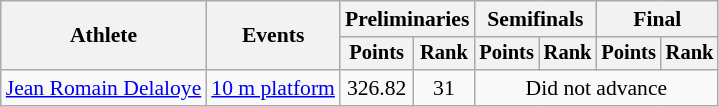<table class=wikitable style="font-size:90%">
<tr>
<th rowspan="2">Athlete</th>
<th rowspan="2">Events</th>
<th colspan="2">Preliminaries</th>
<th colspan="2">Semifinals</th>
<th colspan="2">Final</th>
</tr>
<tr style="font-size:95%">
<th>Points</th>
<th>Rank</th>
<th>Points</th>
<th>Rank</th>
<th>Points</th>
<th>Rank</th>
</tr>
<tr align=center>
<td align=left><a href='#'>Jean Romain Delaloye</a></td>
<td align=left><a href='#'>10 m platform</a></td>
<td>326.82</td>
<td>31</td>
<td colspan=4>Did not advance</td>
</tr>
</table>
